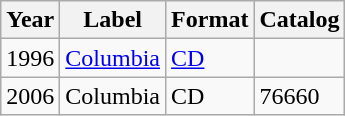<table class="wikitable">
<tr>
<th>Year</th>
<th>Label</th>
<th>Format</th>
<th>Catalog</th>
</tr>
<tr>
<td>1996</td>
<td><a href='#'>Columbia</a></td>
<td><a href='#'>CD</a></td>
<td></td>
</tr>
<tr>
<td>2006</td>
<td>Columbia</td>
<td>CD</td>
<td>76660</td>
</tr>
</table>
